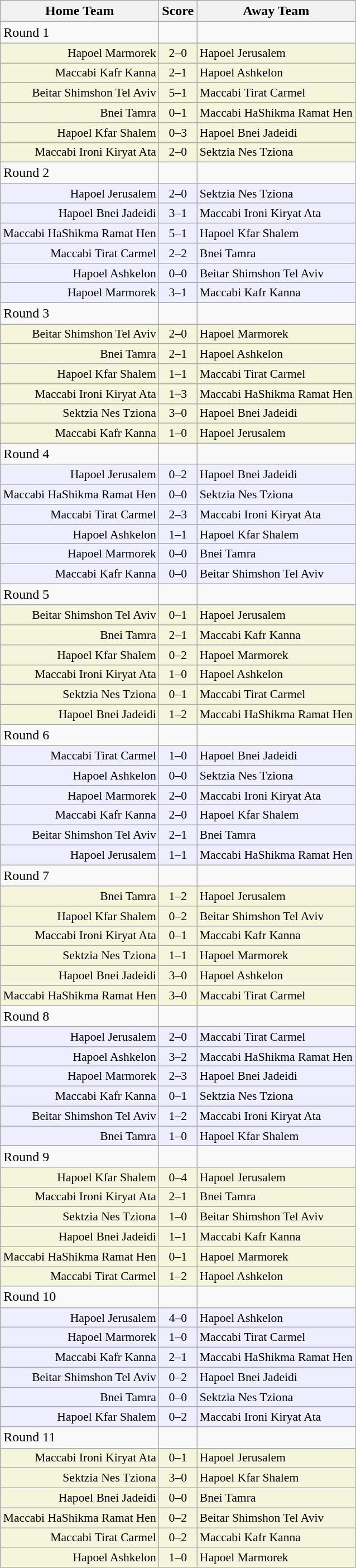<table class="wikitable">
<tr>
<th>Home Team</th>
<th>Score</th>
<th>Away Team</th>
</tr>
<tr>
<td>Round 1</td>
<td></td>
</tr>
<tr style=font-size:90% bgcolor="#f5f5dc">
<td align=right>Hapoel Marmorek</td>
<td align=center>2–0</td>
<td>Hapoel Jerusalem</td>
</tr>
<tr style=font-size:90% bgcolor="#f5f5dc">
<td align=right>Maccabi Kafr Kanna</td>
<td align=center>2–1</td>
<td>Hapoel Ashkelon</td>
</tr>
<tr style=font-size:90% bgcolor="#f5f5dc">
<td align=right>Beitar Shimshon Tel Aviv</td>
<td align=center>5–1</td>
<td>Maccabi Tirat Carmel</td>
</tr>
<tr style=font-size:90% bgcolor="#f5f5dc">
<td align=right>Bnei Tamra</td>
<td align=center>0–1</td>
<td>Maccabi HaShikma Ramat Hen</td>
</tr>
<tr style=font-size:90% bgcolor="#f5f5dc">
<td align=right>Hapoel Kfar Shalem</td>
<td align=center>0–3</td>
<td>Hapoel Bnei Jadeidi</td>
</tr>
<tr style=font-size:90% bgcolor="#f5f5dc">
<td align=right>Maccabi Ironi Kiryat Ata</td>
<td align=center>2–0</td>
<td>Sektzia Nes Tziona</td>
</tr>
<tr>
<td>Round 2</td>
<td></td>
</tr>
<tr style=font-size:90% bgcolor="#eeeeff">
<td align=right>Hapoel Jerusalem</td>
<td align=center>2–0</td>
<td>Sektzia Nes Tziona</td>
</tr>
<tr style=font-size:90% bgcolor="#eeeeff">
<td align=right>Hapoel Bnei Jadeidi</td>
<td align=center>3–1</td>
<td>Maccabi Ironi Kiryat Ata</td>
</tr>
<tr style=font-size:90% bgcolor="#eeeeff">
<td align=right>Maccabi HaShikma Ramat Hen</td>
<td align=center>5–1</td>
<td>Hapoel Kfar Shalem</td>
</tr>
<tr style=font-size:90% bgcolor="#eeeeff">
<td align=right>Maccabi Tirat Carmel</td>
<td align=center>2–2</td>
<td>Bnei Tamra</td>
</tr>
<tr style=font-size:90% bgcolor="#eeeeff">
<td align=right>Hapoel Ashkelon</td>
<td align=center>0–0</td>
<td>Beitar Shimshon Tel Aviv</td>
</tr>
<tr style=font-size:90% bgcolor="#eeeeff">
<td align=right>Hapoel Marmorek</td>
<td align=center>3–1</td>
<td>Maccabi Kafr Kanna</td>
</tr>
<tr>
<td>Round 3</td>
<td></td>
</tr>
<tr style=font-size:90% bgcolor="#f5f5dc">
<td align=right>Beitar Shimshon Tel Aviv</td>
<td align=center>2–0</td>
<td>Hapoel Marmorek</td>
</tr>
<tr style=font-size:90% bgcolor="#f5f5dc">
<td align=right>Bnei Tamra</td>
<td align=center>2–1</td>
<td>Hapoel Ashkelon</td>
</tr>
<tr style=font-size:90% bgcolor="#f5f5dc">
<td align=right>Hapoel Kfar Shalem</td>
<td align=center>1–1</td>
<td>Maccabi Tirat Carmel</td>
</tr>
<tr style=font-size:90% bgcolor="#f5f5dc">
<td align=right>Maccabi Ironi Kiryat Ata</td>
<td align=center>1–3</td>
<td>Maccabi HaShikma Ramat Hen</td>
</tr>
<tr style=font-size:90% bgcolor="#f5f5dc">
<td align=right>Sektzia Nes Tziona</td>
<td align=center>3–0</td>
<td>Hapoel Bnei Jadeidi</td>
</tr>
<tr style=font-size:90% bgcolor="#f5f5dc">
<td align=right>Maccabi Kafr Kanna</td>
<td align=center>1–0</td>
<td>Hapoel Jerusalem</td>
</tr>
<tr>
<td>Round 4</td>
<td></td>
</tr>
<tr style=font-size:90% bgcolor="#eeeeff">
<td align=right>Hapoel Jerusalem</td>
<td align=center>0–2</td>
<td>Hapoel Bnei Jadeidi</td>
</tr>
<tr style=font-size:90% bgcolor="#eeeeff">
<td align=right>Maccabi HaShikma Ramat Hen</td>
<td align=center>0–0</td>
<td>Sektzia Nes Tziona</td>
</tr>
<tr style=font-size:90% bgcolor="#eeeeff">
<td align=right>Maccabi Tirat Carmel</td>
<td align=center>2–3</td>
<td>Maccabi Ironi Kiryat Ata</td>
</tr>
<tr style=font-size:90% bgcolor="#eeeeff">
<td align=right>Hapoel Ashkelon</td>
<td align=center>1–1</td>
<td>Hapoel Kfar Shalem</td>
</tr>
<tr style=font-size:90% bgcolor="#eeeeff">
<td align=right>Hapoel Marmorek</td>
<td align=center>0–0</td>
<td>Bnei Tamra</td>
</tr>
<tr style=font-size:90% bgcolor="#eeeeff">
<td align=right>Maccabi Kafr Kanna</td>
<td align=center>0–0</td>
<td>Beitar Shimshon Tel Aviv</td>
</tr>
<tr>
<td>Round 5</td>
<td></td>
</tr>
<tr style=font-size:90% bgcolor="#f5f5dc">
<td align=right>Beitar Shimshon Tel Aviv</td>
<td align=center>0–1</td>
<td>Hapoel Jerusalem</td>
</tr>
<tr style=font-size:90% bgcolor="#f5f5dc">
<td align=right>Bnei Tamra</td>
<td align=center>2–1</td>
<td>Maccabi Kafr Kanna</td>
</tr>
<tr style=font-size:90% bgcolor="#f5f5dc">
<td align=right>Hapoel Kfar Shalem</td>
<td align=center>0–2</td>
<td>Hapoel Marmorek</td>
</tr>
<tr style=font-size:90% bgcolor="#f5f5dc">
<td align=right>Maccabi Ironi Kiryat Ata</td>
<td align=center>1–0</td>
<td>Hapoel Ashkelon</td>
</tr>
<tr style=font-size:90% bgcolor="#f5f5dc">
<td align=right>Sektzia Nes Tziona</td>
<td align=center>0–1</td>
<td>Maccabi Tirat Carmel</td>
</tr>
<tr style=font-size:90% bgcolor="#f5f5dc">
<td align=right>Hapoel Bnei Jadeidi</td>
<td align=center>1–2</td>
<td>Maccabi HaShikma Ramat Hen</td>
</tr>
<tr>
<td>Round 6</td>
<td></td>
</tr>
<tr style=font-size:90% bgcolor="#eeeeff">
<td align=right>Maccabi Tirat Carmel</td>
<td align=center>1–0</td>
<td>Hapoel Bnei Jadeidi</td>
</tr>
<tr style=font-size:90% bgcolor="#eeeeff">
<td align=right>Hapoel Ashkelon</td>
<td align=center>0–0</td>
<td>Sektzia Nes Tziona</td>
</tr>
<tr style=font-size:90% bgcolor="#eeeeff">
<td align=right>Hapoel Marmorek</td>
<td align=center>2–0</td>
<td>Maccabi Ironi Kiryat Ata</td>
</tr>
<tr style=font-size:90% bgcolor="#eeeeff">
<td align=right>Maccabi Kafr Kanna</td>
<td align=center>2–0</td>
<td>Hapoel Kfar Shalem</td>
</tr>
<tr style=font-size:90% bgcolor="#eeeeff">
<td align=right>Beitar Shimshon Tel Aviv</td>
<td align=center>2–1</td>
<td>Bnei Tamra</td>
</tr>
<tr style=font-size:90% bgcolor="#eeeeff">
<td align=right>Hapoel Jerusalem</td>
<td align=center>1–1</td>
<td>Maccabi HaShikma Ramat Hen</td>
</tr>
<tr>
<td>Round 7</td>
<td></td>
</tr>
<tr style=font-size:90% bgcolor="#f5f5dc">
<td align=right>Bnei Tamra</td>
<td align=center>1–2</td>
<td>Hapoel Jerusalem</td>
</tr>
<tr style=font-size:90% bgcolor="#f5f5dc">
<td align=right>Hapoel Kfar Shalem</td>
<td align=center>0–2</td>
<td>Beitar Shimshon Tel Aviv</td>
</tr>
<tr style=font-size:90% bgcolor="#f5f5dc">
<td align=right>Maccabi Ironi Kiryat Ata</td>
<td align=center>0–1</td>
<td>Maccabi Kafr Kanna</td>
</tr>
<tr style=font-size:90% bgcolor="#f5f5dc">
<td align=right>Sektzia Nes Tziona</td>
<td align=center>1–1</td>
<td>Hapoel Marmorek</td>
</tr>
<tr style=font-size:90% bgcolor="#f5f5dc">
<td align=right>Hapoel Bnei Jadeidi</td>
<td align=center>3–0</td>
<td>Hapoel Ashkelon</td>
</tr>
<tr style=font-size:90% bgcolor="#f5f5dc">
<td align=right>Maccabi HaShikma Ramat Hen</td>
<td align=center>3–0</td>
<td>Maccabi Tirat Carmel</td>
</tr>
<tr>
<td>Round 8</td>
<td></td>
</tr>
<tr style=font-size:90% bgcolor="#eeeeff">
<td align=right>Hapoel Jerusalem</td>
<td align=center>2–0</td>
<td>Maccabi Tirat Carmel</td>
</tr>
<tr style=font-size:90% bgcolor="#eeeeff">
<td align=right>Hapoel Ashkelon</td>
<td align=center>3–2</td>
<td>Maccabi HaShikma Ramat Hen</td>
</tr>
<tr style=font-size:90% bgcolor="#eeeeff">
<td align=right>Hapoel Marmorek</td>
<td align=center>2–3</td>
<td>Hapoel Bnei Jadeidi</td>
</tr>
<tr style=font-size:90% bgcolor="#eeeeff">
<td align=right>Maccabi Kafr Kanna</td>
<td align=center>0–1</td>
<td>Sektzia Nes Tziona</td>
</tr>
<tr style=font-size:90% bgcolor="#eeeeff">
<td align=right>Beitar Shimshon Tel Aviv</td>
<td align=center>1–2</td>
<td>Maccabi Ironi Kiryat Ata</td>
</tr>
<tr style=font-size:90% bgcolor="#eeeeff">
<td align=right>Bnei Tamra</td>
<td align=center>1–0</td>
<td>Hapoel Kfar Shalem</td>
</tr>
<tr>
<td>Round 9</td>
<td></td>
</tr>
<tr style=font-size:90% bgcolor="#f5f5dc">
<td align=right>Hapoel Kfar Shalem</td>
<td align=center>0–4</td>
<td>Hapoel Jerusalem</td>
</tr>
<tr style=font-size:90% bgcolor="#f5f5dc">
<td align=right>Maccabi Ironi Kiryat Ata</td>
<td align=center>2–1</td>
<td>Bnei Tamra</td>
</tr>
<tr style=font-size:90% bgcolor="#f5f5dc">
<td align=right>Sektzia Nes Tziona</td>
<td align=center>1–0</td>
<td>Beitar Shimshon Tel Aviv</td>
</tr>
<tr style=font-size:90% bgcolor="#f5f5dc">
<td align=right>Hapoel Bnei Jadeidi</td>
<td align=center>1–1</td>
<td>Maccabi Kafr Kanna</td>
</tr>
<tr style=font-size:90% bgcolor="#f5f5dc">
<td align=right>Maccabi HaShikma Ramat Hen</td>
<td align=center>0–1</td>
<td>Hapoel Marmorek</td>
</tr>
<tr style=font-size:90% bgcolor="#f5f5dc">
<td align=right>Maccabi Tirat Carmel</td>
<td align=center>1–2</td>
<td>Hapoel Ashkelon</td>
</tr>
<tr>
<td>Round 10</td>
<td></td>
</tr>
<tr style=font-size:90% bgcolor="#eeeeff">
<td align=right>Hapoel Jerusalem</td>
<td align=center>4–0</td>
<td>Hapoel Ashkelon</td>
</tr>
<tr style=font-size:90% bgcolor="#eeeeff">
<td align=right>Hapoel Marmorek</td>
<td align=center>1–0</td>
<td>Maccabi Tirat Carmel</td>
</tr>
<tr style=font-size:90% bgcolor="#eeeeff">
<td align=right>Maccabi Kafr Kanna</td>
<td align=center>2–1</td>
<td>Maccabi HaShikma Ramat Hen</td>
</tr>
<tr style=font-size:90% bgcolor="#eeeeff">
<td align=right>Beitar Shimshon Tel Aviv</td>
<td align=center>0–2</td>
<td>Hapoel Bnei Jadeidi</td>
</tr>
<tr style=font-size:90% bgcolor="#eeeeff">
<td align=right>Bnei Tamra</td>
<td align=center>0–0</td>
<td>Sektzia Nes Tziona</td>
</tr>
<tr style=font-size:90% bgcolor="#eeeeff">
<td align=right>Hapoel Kfar Shalem</td>
<td align=center>0–2</td>
<td>Maccabi Ironi Kiryat Ata</td>
</tr>
<tr>
<td>Round 11</td>
<td></td>
</tr>
<tr style=font-size:90% bgcolor="#f5f5dc">
<td align=right>Maccabi Ironi Kiryat Ata</td>
<td align=center>0–1</td>
<td>Hapoel Jerusalem</td>
</tr>
<tr style=font-size:90% bgcolor="#f5f5dc">
<td align=right>Sektzia Nes Tziona</td>
<td align=center>3–0</td>
<td>Hapoel Kfar Shalem</td>
</tr>
<tr style=font-size:90% bgcolor="#f5f5dc">
<td align=right>Hapoel Bnei Jadeidi</td>
<td align=center>0–0</td>
<td>Bnei Tamra</td>
</tr>
<tr style=font-size:90% bgcolor="#f5f5dc">
<td align=right>Maccabi HaShikma Ramat Hen</td>
<td align=center>0–2</td>
<td>Beitar Shimshon Tel Aviv</td>
</tr>
<tr style=font-size:90% bgcolor="#f5f5dc">
<td align=right>Maccabi Tirat Carmel</td>
<td align=center>0–2</td>
<td>Maccabi Kafr Kanna</td>
</tr>
<tr style=font-size:90% bgcolor="#f5f5dc">
<td align=right>Hapoel Ashkelon</td>
<td align=center>1–0</td>
<td>Hapoel Marmorek</td>
</tr>
</table>
